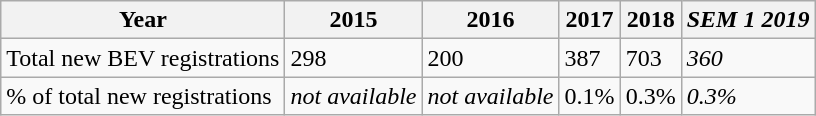<table class="wikitable">
<tr>
<th>Year</th>
<th>2015</th>
<th>2016</th>
<th>2017</th>
<th>2018</th>
<th><em>SEM 1 2019</em></th>
</tr>
<tr>
<td>Total new BEV registrations</td>
<td>298</td>
<td>200</td>
<td>387</td>
<td>703</td>
<td><em>360</em></td>
</tr>
<tr>
<td>% of total new registrations</td>
<td><em>not available</em></td>
<td><em>not available</em></td>
<td>0.1%</td>
<td>0.3%</td>
<td><em>0.3%</em></td>
</tr>
</table>
